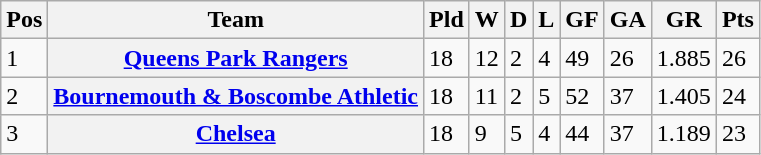<table class="wikitable">
<tr>
<th><abbr>Pos</abbr></th>
<th>Team</th>
<th><abbr>Pld</abbr></th>
<th><abbr>W</abbr></th>
<th><abbr>D</abbr></th>
<th><abbr>L</abbr></th>
<th><abbr>GF</abbr></th>
<th><abbr>GA</abbr></th>
<th><abbr>GR</abbr></th>
<th><abbr>Pts</abbr></th>
</tr>
<tr>
<td>1</td>
<th><a href='#'>Queens Park Rangers</a></th>
<td>18</td>
<td>12</td>
<td>2</td>
<td>4</td>
<td>49</td>
<td>26</td>
<td>1.885</td>
<td>26</td>
</tr>
<tr>
<td>2</td>
<th><a href='#'>Bournemouth & Boscombe Athletic</a></th>
<td>18</td>
<td>11</td>
<td>2</td>
<td>5</td>
<td>52</td>
<td>37</td>
<td>1.405</td>
<td>24</td>
</tr>
<tr>
<td>3</td>
<th><a href='#'>Chelsea</a></th>
<td>18</td>
<td>9</td>
<td>5</td>
<td>4</td>
<td>44</td>
<td>37</td>
<td>1.189</td>
<td>23</td>
</tr>
</table>
